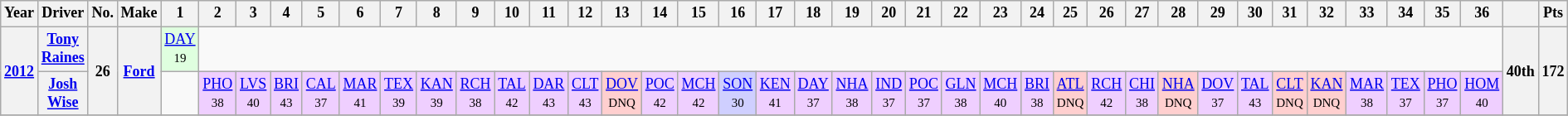<table class="wikitable" style="text-align:center; font-size:75%">
<tr>
<th>Year</th>
<th>Driver</th>
<th>No.</th>
<th>Make</th>
<th>1</th>
<th>2</th>
<th>3</th>
<th>4</th>
<th>5</th>
<th>6</th>
<th>7</th>
<th>8</th>
<th>9</th>
<th>10</th>
<th>11</th>
<th>12</th>
<th>13</th>
<th>14</th>
<th>15</th>
<th>16</th>
<th>17</th>
<th>18</th>
<th>19</th>
<th>20</th>
<th>21</th>
<th>22</th>
<th>23</th>
<th>24</th>
<th>25</th>
<th>26</th>
<th>27</th>
<th>28</th>
<th>29</th>
<th>30</th>
<th>31</th>
<th>32</th>
<th>33</th>
<th>34</th>
<th>35</th>
<th>36</th>
<th></th>
<th>Pts</th>
</tr>
<tr>
<th rowspan=2><a href='#'>2012</a></th>
<th><a href='#'>Tony Raines</a></th>
<th rowspan=2>26</th>
<th rowspan=2><a href='#'>Ford</a></th>
<td style="background:#DFFFDF;"><a href='#'>DAY</a><br><small>19</small></td>
<td colspan=35></td>
<th rowspan=2>40th</th>
<th rowspan=2>172</th>
</tr>
<tr>
<th><a href='#'>Josh Wise</a></th>
<td></td>
<td style="background:#EFCFFF;"><a href='#'>PHO</a><br><small>38</small></td>
<td style="background:#EFCFFF;"><a href='#'>LVS</a><br><small>40</small></td>
<td style="background:#EFCFFF;"><a href='#'>BRI</a><br><small>43</small></td>
<td style="background:#EFCFFF;"><a href='#'>CAL</a><br><small>37</small></td>
<td style="background:#EFCFFF;"><a href='#'>MAR</a><br><small>41</small></td>
<td style="background:#EFCFFF;"><a href='#'>TEX</a><br><small>39</small></td>
<td style="background:#EFCFFF;"><a href='#'>KAN</a><br><small>39</small></td>
<td style="background:#EFCFFF;"><a href='#'>RCH</a><br><small>38</small></td>
<td style="background:#EFCFFF;"><a href='#'>TAL</a><br><small>42</small></td>
<td style="background:#EFCFFF;"><a href='#'>DAR</a><br><small>43</small></td>
<td style="background:#EFCFFF;"><a href='#'>CLT</a><br><small>43</small></td>
<td style="background:#FFCFCF;"><a href='#'>DOV</a><br><small>DNQ</small></td>
<td style="background:#EFCFFF;"><a href='#'>POC</a><br><small>42</small></td>
<td style="background:#EFCFFF;"><a href='#'>MCH</a><br><small>42</small></td>
<td style="background:#CFCFFF;"><a href='#'>SON</a><br><small>30</small></td>
<td style="background:#EFCFFF;"><a href='#'>KEN</a><br><small>41</small></td>
<td style="background:#EFCFFF;"><a href='#'>DAY</a><br><small>37</small></td>
<td style="background:#EFCFFF;"><a href='#'>NHA</a><br><small>38</small></td>
<td style="background:#EFCFFF;"><a href='#'>IND</a><br><small>37</small></td>
<td style="background:#EFCFFF;"><a href='#'>POC</a><br><small>37</small></td>
<td style="background:#EFCFFF;"><a href='#'>GLN</a><br><small>38</small></td>
<td style="background:#EFCFFF;"><a href='#'>MCH</a><br><small>40</small></td>
<td style="background:#EFCFFF;"><a href='#'>BRI</a><br><small>38</small></td>
<td style="background:#FFCFCF;"><a href='#'>ATL</a><br><small>DNQ</small></td>
<td style="background:#EFCFFF;"><a href='#'>RCH</a><br><small>42</small></td>
<td style="background:#EFCFFF;"><a href='#'>CHI</a><br><small>38</small></td>
<td style="background:#FFCFCF;"><a href='#'>NHA</a><br><small>DNQ</small></td>
<td style="background:#EFCFFF;"><a href='#'>DOV</a><br><small>37</small></td>
<td style="background:#EFCFFF;"><a href='#'>TAL</a><br><small>43</small></td>
<td style="background:#FFCFCF;"><a href='#'>CLT</a><br><small>DNQ</small></td>
<td style="background:#FFCFCF;"><a href='#'>KAN</a><br><small>DNQ</small></td>
<td style="background:#EFCFFF;"><a href='#'>MAR</a><br><small>38</small></td>
<td style="background:#EFCFFF;"><a href='#'>TEX</a><br><small>37</small></td>
<td style="background:#EFCFFF;"><a href='#'>PHO</a><br><small>37</small></td>
<td style="background:#EFCFFF;"><a href='#'>HOM</a><br><small>40</small></td>
</tr>
<tr>
</tr>
</table>
